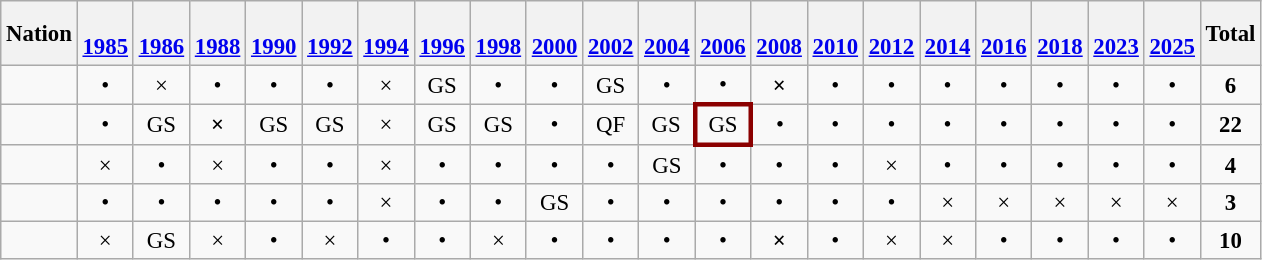<table class="wikitable" style="text-align:center; font-size:95%;">
<tr>
<th>Nation</th>
<th><br><a href='#'>1985</a></th>
<th><br><a href='#'>1986</a></th>
<th><br><a href='#'>1988</a></th>
<th><br><a href='#'>1990</a></th>
<th><br><a href='#'>1992</a></th>
<th><br><a href='#'>1994</a></th>
<th><br><a href='#'>1996</a></th>
<th><br><a href='#'>1998</a></th>
<th><br><a href='#'>2000</a></th>
<th><br><a href='#'>2002</a></th>
<th><br><a href='#'>2004</a></th>
<th><br><a href='#'>2006</a></th>
<th><br><a href='#'>2008</a></th>
<th><br><a href='#'>2010</a></th>
<th><br><a href='#'>2012</a></th>
<th><br><a href='#'>2014</a></th>
<th><br><a href='#'>2016</a></th>
<th><br><a href='#'>2018</a></th>
<th><br><a href='#'>2023</a></th>
<th><br><a href='#'>2025</a></th>
<th>Total</th>
</tr>
<tr>
<td align=left></td>
<td>•</td>
<td>×</td>
<td>•</td>
<td>•</td>
<td>•</td>
<td>×</td>
<td>GS</td>
<td>•</td>
<td>•</td>
<td>GS</td>
<td>•</td>
<td>•</td>
<td><strong>×</strong></td>
<td>•</td>
<td>•</td>
<td>•</td>
<td>•</td>
<td>•</td>
<td>•</td>
<td>•</td>
<td><strong>6</strong></td>
</tr>
<tr>
<td align=left></td>
<td>•</td>
<td>GS</td>
<td><strong>×</strong></td>
<td>GS</td>
<td>GS</td>
<td>×</td>
<td>GS</td>
<td>GS</td>
<td>•</td>
<td>QF</td>
<td>GS</td>
<td style="border:3px solid darkred;">GS</td>
<td>•</td>
<td>•</td>
<td>•</td>
<td>•</td>
<td>•</td>
<td>•</td>
<td>•</td>
<td>•</td>
<td><strong>22</strong></td>
</tr>
<tr>
<td align=left></td>
<td>×</td>
<td>•</td>
<td>×</td>
<td>•</td>
<td>•</td>
<td>×</td>
<td>•</td>
<td>•</td>
<td>•</td>
<td>•</td>
<td>GS</td>
<td>•</td>
<td>•</td>
<td>•</td>
<td>×</td>
<td>•</td>
<td>•</td>
<td>•</td>
<td>•</td>
<td>•</td>
<td><strong>4</strong></td>
</tr>
<tr>
<td align=left></td>
<td>•</td>
<td>•</td>
<td>•</td>
<td>•</td>
<td>•</td>
<td>×</td>
<td>•</td>
<td>•</td>
<td>GS</td>
<td>•</td>
<td>•</td>
<td>•</td>
<td>•</td>
<td>•</td>
<td>•</td>
<td>×</td>
<td>×</td>
<td>×</td>
<td>×</td>
<td>×</td>
<td><strong>3</strong></td>
</tr>
<tr>
<td align=left></td>
<td>×</td>
<td>GS</td>
<td>×</td>
<td>•</td>
<td>×</td>
<td>•</td>
<td>•</td>
<td>×</td>
<td>•</td>
<td>•</td>
<td>•</td>
<td>•</td>
<td><strong>×</strong></td>
<td>•</td>
<td>×</td>
<td>×</td>
<td>•</td>
<td>•</td>
<td>•</td>
<td>•</td>
<td><strong>10</strong></td>
</tr>
</table>
